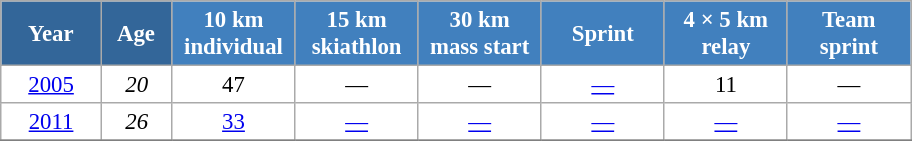<table class="wikitable" style="font-size:95%; text-align:center; border:grey solid 1px; border-collapse:collapse; background:#ffffff;">
<tr>
<th style="background-color:#369; color:white; width:60px;"> Year </th>
<th style="background-color:#369; color:white; width:40px;"> Age </th>
<th style="background-color:#4180be; color:white; width:75px;"> 10 km <br> individual </th>
<th style="background-color:#4180be; color:white; width:75px;"> 15 km <br> skiathlon </th>
<th style="background-color:#4180be; color:white; width:75px;"> 30 km <br> mass start </th>
<th style="background-color:#4180be; color:white; width:75px;"> Sprint </th>
<th style="background-color:#4180be; color:white; width:75px;"> 4 × 5 km <br> relay </th>
<th style="background-color:#4180be; color:white; width:75px;"> Team <br> sprint </th>
</tr>
<tr>
<td><a href='#'>2005</a></td>
<td><em>20</em></td>
<td>47</td>
<td>—</td>
<td>—</td>
<td><a href='#'>—</a></td>
<td>11</td>
<td>—</td>
</tr>
<tr>
<td><a href='#'>2011</a></td>
<td><em>26</em></td>
<td><a href='#'>33</a></td>
<td><a href='#'>—</a></td>
<td><a href='#'>—</a></td>
<td><a href='#'>—</a></td>
<td><a href='#'>—</a></td>
<td><a href='#'>—</a></td>
</tr>
<tr>
</tr>
</table>
